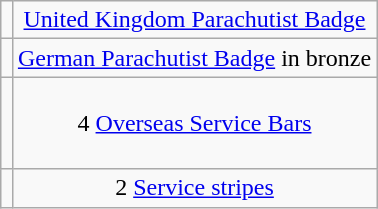<table class="wikitable" style="margin:1em auto; text-align:center;">
<tr>
<td></td>
<td><a href='#'>United Kingdom Parachutist Badge</a></td>
</tr>
<tr>
<td></td>
<td><a href='#'>German Parachutist Badge</a> in bronze</td>
</tr>
<tr>
<td><br><br><br></td>
<td>4 <a href='#'>Overseas Service Bars</a></td>
</tr>
<tr>
<td></td>
<td>2 <a href='#'>Service stripes</a></td>
</tr>
</table>
